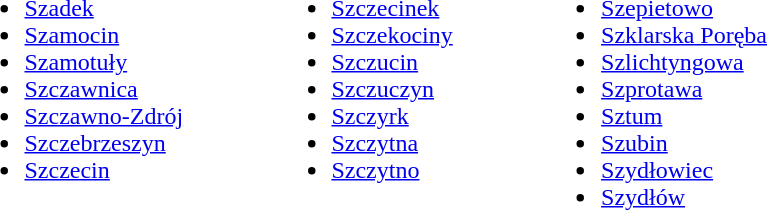<table>
<tr>
<td valign="Top"><br><ul><li><a href='#'>Szadek</a></li><li><a href='#'>Szamocin</a></li><li><a href='#'>Szamotuły</a></li><li><a href='#'>Szczawnica</a></li><li><a href='#'>Szczawno-Zdrój</a></li><li><a href='#'>Szczebrzeszyn</a></li><li><a href='#'>Szczecin</a></li></ul></td>
<td style="width:10%;"></td>
<td valign="Top"><br><ul><li><a href='#'>Szczecinek</a></li><li><a href='#'>Szczekociny</a></li><li><a href='#'>Szczucin</a></li><li><a href='#'>Szczuczyn</a></li><li><a href='#'>Szczyrk</a></li><li><a href='#'>Szczytna</a></li><li><a href='#'>Szczytno</a></li></ul></td>
<td style="width:10%;"></td>
<td valign="Top"><br><ul><li><a href='#'>Szepietowo</a></li><li><a href='#'>Szklarska Poręba</a></li><li><a href='#'>Szlichtyngowa</a></li><li><a href='#'>Szprotawa</a></li><li><a href='#'>Sztum</a></li><li><a href='#'>Szubin</a></li><li><a href='#'>Szydłowiec</a></li><li><a href='#'>Szydłów</a></li></ul></td>
</tr>
</table>
